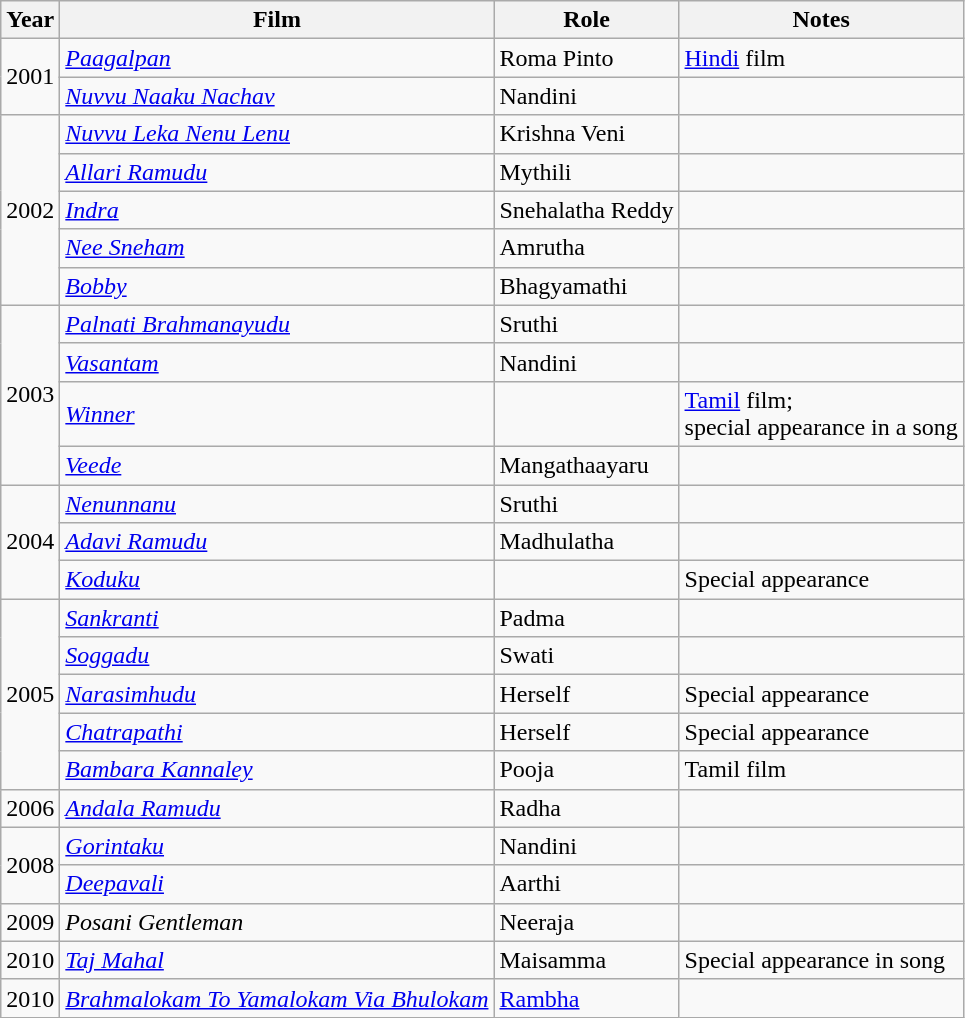<table class="wikitable sortable">
<tr>
<th>Year</th>
<th>Film</th>
<th>Role</th>
<th class="unsortable">Notes</th>
</tr>
<tr>
<td rowspan="2">2001</td>
<td><em><a href='#'>Paagalpan</a></em></td>
<td>Roma Pinto</td>
<td><a href='#'>Hindi</a> film</td>
</tr>
<tr>
<td><em><a href='#'>Nuvvu Naaku Nachav</a></em></td>
<td>Nandini</td>
<td></td>
</tr>
<tr>
<td rowspan="5">2002</td>
<td><em><a href='#'>Nuvvu Leka Nenu Lenu</a></em></td>
<td>Krishna Veni</td>
<td></td>
</tr>
<tr>
<td><em><a href='#'>Allari Ramudu</a></em></td>
<td>Mythili</td>
<td></td>
</tr>
<tr>
<td><em><a href='#'>Indra</a></em></td>
<td>Snehalatha Reddy</td>
<td></td>
</tr>
<tr>
<td><em><a href='#'>Nee Sneham</a></em></td>
<td>Amrutha</td>
<td></td>
</tr>
<tr>
<td><em><a href='#'>Bobby</a></em></td>
<td>Bhagyamathi</td>
<td></td>
</tr>
<tr>
<td rowspan="4">2003</td>
<td><em><a href='#'>Palnati Brahmanayudu</a></em></td>
<td>Sruthi</td>
<td></td>
</tr>
<tr>
<td><em><a href='#'>Vasantam</a></em></td>
<td>Nandini</td>
<td></td>
</tr>
<tr>
<td><em><a href='#'>Winner</a></em></td>
<td></td>
<td><a href='#'>Tamil</a> film;<br>special appearance in a song</td>
</tr>
<tr>
<td><em><a href='#'>Veede</a></em></td>
<td>Mangathaayaru</td>
<td></td>
</tr>
<tr>
<td rowspan="3">2004</td>
<td><em><a href='#'>Nenunnanu</a></em></td>
<td>Sruthi</td>
<td></td>
</tr>
<tr>
<td><em><a href='#'>Adavi Ramudu</a></em></td>
<td>Madhulatha</td>
<td></td>
</tr>
<tr>
<td><em><a href='#'>Koduku</a></em></td>
<td></td>
<td>Special appearance</td>
</tr>
<tr>
<td rowspan="5">2005</td>
<td><em><a href='#'>Sankranti</a></em></td>
<td>Padma</td>
<td></td>
</tr>
<tr>
<td><em><a href='#'>Soggadu</a></em></td>
<td>Swati</td>
<td></td>
</tr>
<tr>
<td><em><a href='#'>Narasimhudu</a></em></td>
<td>Herself</td>
<td>Special appearance</td>
</tr>
<tr>
<td><em><a href='#'>Chatrapathi</a></em></td>
<td>Herself</td>
<td>Special appearance</td>
</tr>
<tr>
<td><em><a href='#'>Bambara Kannaley</a></em></td>
<td>Pooja</td>
<td>Tamil film</td>
</tr>
<tr>
<td>2006</td>
<td><em><a href='#'>Andala Ramudu</a></em></td>
<td>Radha</td>
<td></td>
</tr>
<tr>
<td rowspan="2">2008</td>
<td><em><a href='#'>Gorintaku</a></em></td>
<td>Nandini</td>
<td></td>
</tr>
<tr>
<td><em><a href='#'>Deepavali</a></em></td>
<td>Aarthi</td>
<td></td>
</tr>
<tr>
<td>2009</td>
<td><em>Posani Gentleman</em></td>
<td>Neeraja</td>
<td></td>
</tr>
<tr>
<td>2010</td>
<td><em><a href='#'>Taj Mahal</a></em></td>
<td>Maisamma</td>
<td>Special appearance in song</td>
</tr>
<tr>
<td>2010</td>
<td><em><a href='#'>Brahmalokam To Yamalokam Via Bhulokam</a></em></td>
<td><a href='#'>Rambha</a></td>
<td></td>
</tr>
</table>
